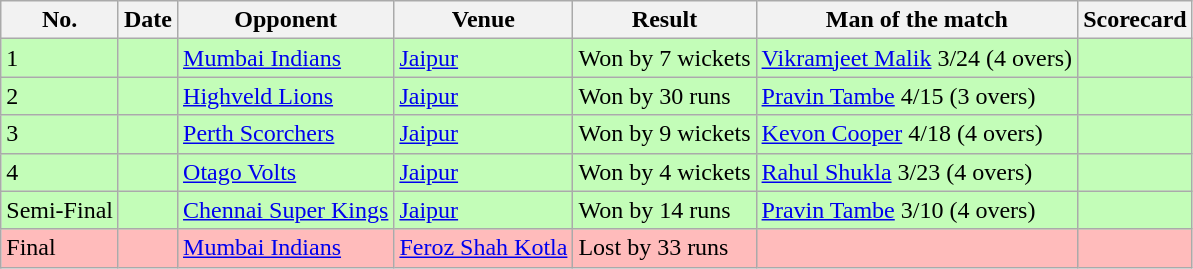<table class="wikitable sortable">
<tr>
<th>No.</th>
<th>Date</th>
<th>Opponent</th>
<th>Venue</th>
<th>Result</th>
<th>Man of the match</th>
<th>Scorecard</th>
</tr>
<tr style="background:#c3fdb8;">
<td>1</td>
<td></td>
<td><a href='#'>Mumbai Indians</a></td>
<td><a href='#'>Jaipur</a></td>
<td>Won by 7 wickets</td>
<td><a href='#'>Vikramjeet Malik</a> 3/24 (4 overs)</td>
<td></td>
</tr>
<tr style="background:#c3fdb8;">
<td>2</td>
<td></td>
<td><a href='#'>Highveld Lions</a></td>
<td><a href='#'>Jaipur</a></td>
<td>Won by 30 runs</td>
<td><a href='#'>Pravin Tambe</a> 4/15 (3 overs)</td>
<td></td>
</tr>
<tr style="background:#c3fdb8;">
<td>3</td>
<td></td>
<td><a href='#'>Perth Scorchers</a></td>
<td><a href='#'>Jaipur</a></td>
<td>Won by 9 wickets</td>
<td><a href='#'>Kevon Cooper</a> 4/18 (4 overs)</td>
<td></td>
</tr>
<tr style="background:#c3fdb8;">
<td>4</td>
<td></td>
<td><a href='#'>Otago Volts</a></td>
<td><a href='#'>Jaipur</a></td>
<td>Won by 4 wickets</td>
<td><a href='#'>Rahul Shukla</a> 3/23 (4 overs)</td>
<td></td>
</tr>
<tr style="background:#c3fdb8;">
<td>Semi-Final</td>
<td></td>
<td><a href='#'>Chennai Super Kings</a></td>
<td><a href='#'>Jaipur</a></td>
<td>Won by 14 runs</td>
<td><a href='#'>Pravin Tambe</a> 3/10 (4 overs)</td>
<td></td>
</tr>
<tr style="background:#fbb;">
<td>Final</td>
<td></td>
<td><a href='#'>Mumbai Indians</a></td>
<td><a href='#'>Feroz Shah Kotla</a></td>
<td>Lost by 33 runs</td>
<td></td>
<td></td>
</tr>
</table>
